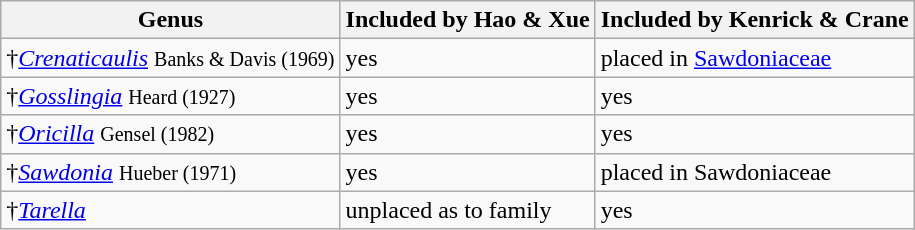<table class="wikitable">
<tr>
<th>Genus</th>
<th>Included by Hao & Xue</th>
<th>Included by Kenrick & Crane</th>
</tr>
<tr>
<td>†<em><a href='#'>Crenaticaulis</a></em> <small>Banks & Davis (1969)</small></td>
<td>yes</td>
<td>placed in <a href='#'>Sawdoniaceae</a></td>
</tr>
<tr>
<td>†<em><a href='#'>Gosslingia</a></em> <small>Heard (1927)</small></td>
<td>yes</td>
<td>yes</td>
</tr>
<tr>
<td>†<em><a href='#'>Oricilla</a></em> <small>Gensel (1982)</small></td>
<td>yes</td>
<td>yes</td>
</tr>
<tr>
<td>†<em><a href='#'>Sawdonia</a></em> <small>Hueber (1971)</small></td>
<td>yes</td>
<td>placed in Sawdoniaceae</td>
</tr>
<tr>
<td>†<em><a href='#'>Tarella</a></em></td>
<td>unplaced as to family</td>
<td>yes</td>
</tr>
</table>
